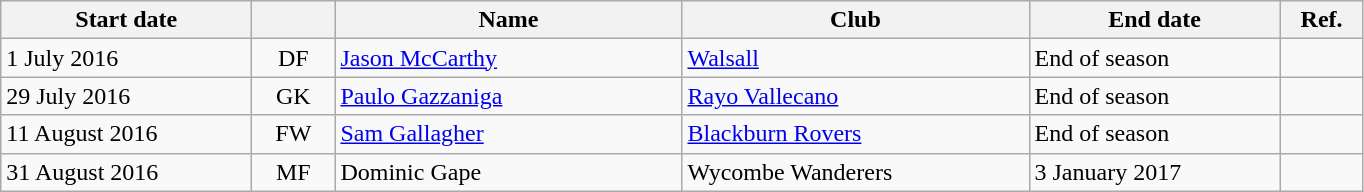<table class="wikitable plainrowheaders">
<tr>
<th scope="col" style="width:10em;">Start date</th>
<th scope="col" style="width:3em;"></th>
<th scope="col" style="width:14em;">Name</th>
<th scope="col" style="width:14em;">Club</th>
<th scope="col" style="width:10em;">End date</th>
<th scope="col" style="width:3em;">Ref.</th>
</tr>
<tr>
<td>1 July 2016</td>
<td align="center">DF</td>
<td> <a href='#'>Jason McCarthy</a></td>
<td> <a href='#'>Walsall</a></td>
<td>End of season</td>
<td align="center"></td>
</tr>
<tr>
<td>29 July 2016</td>
<td align="center">GK</td>
<td> <a href='#'>Paulo Gazzaniga</a></td>
<td> <a href='#'>Rayo Vallecano</a></td>
<td>End of season</td>
<td align="center"></td>
</tr>
<tr>
<td>11 August 2016</td>
<td align="center">FW</td>
<td> <a href='#'>Sam Gallagher</a></td>
<td> <a href='#'>Blackburn Rovers</a></td>
<td>End of season</td>
<td align="center"></td>
</tr>
<tr>
<td>31 August 2016</td>
<td align="center">MF</td>
<td> Dominic Gape</td>
<td> Wycombe Wanderers</td>
<td>3 January 2017</td>
<td align="center"></td>
</tr>
</table>
